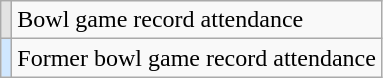<table class="wikitable">
<tr>
<td style="text-align:center; background:#e3e3e3;"></td>
<td>Bowl game record attendance</td>
</tr>
<tr>
<td style="text-align:center; background:#d0e7ff;"></td>
<td>Former bowl game record attendance</td>
</tr>
</table>
